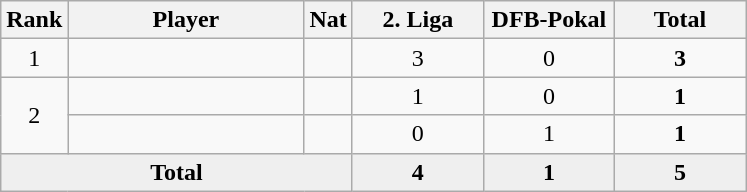<table class="wikitable sortable nowrap" style="text-align:center;">
<tr>
<th>Rank</th>
<th width=150>Player</th>
<th>Nat</th>
<th width=80>2. Liga</th>
<th width=80>DFB-Pokal</th>
<th width=80>Total</th>
</tr>
<tr>
<td>1</td>
<td align="left"></td>
<td></td>
<td>3</td>
<td>0</td>
<td><strong>3</strong></td>
</tr>
<tr>
<td rowspan="2">2</td>
<td align="left"></td>
<td></td>
<td>1</td>
<td>0</td>
<td><strong>1</strong></td>
</tr>
<tr>
<td align="left"></td>
<td></td>
<td>0</td>
<td>1</td>
<td><strong>1</strong></td>
</tr>
<tr style=font-weight:bold;background:#efefef>
<td colspan="3">Total</td>
<td>4</td>
<td>1</td>
<td>5</td>
</tr>
</table>
